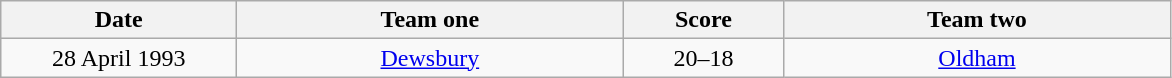<table class="wikitable" style="text-align: center">
<tr>
<th width=150>Date</th>
<th width=250>Team one</th>
<th width=100>Score</th>
<th width=250>Team two</th>
</tr>
<tr>
<td>28 April 1993</td>
<td><a href='#'>Dewsbury</a></td>
<td>20–18</td>
<td><a href='#'>Oldham</a></td>
</tr>
</table>
